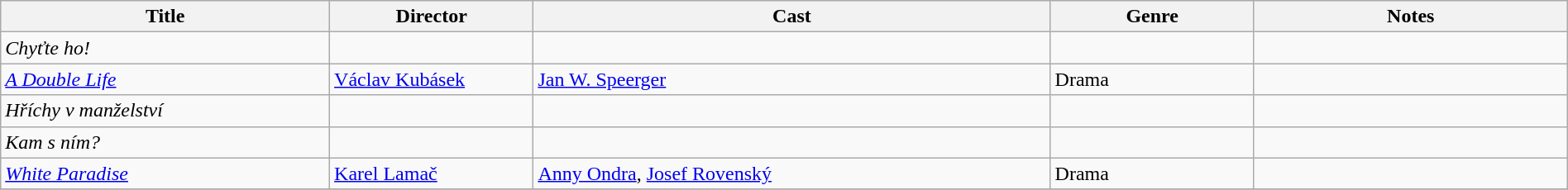<table class="wikitable" style="width:100%;">
<tr>
<th style="width:21%;">Title</th>
<th style="width:13%;">Director</th>
<th style="width:33%;">Cast</th>
<th style="width:13%;">Genre</th>
<th style="width:20%;">Notes</th>
</tr>
<tr>
<td><em>Chyťte ho! </em></td>
<td></td>
<td></td>
<td></td>
<td></td>
</tr>
<tr>
<td><em><a href='#'>A Double Life</a></em></td>
<td><a href='#'>Václav Kubásek</a></td>
<td><a href='#'>Jan W. Speerger</a></td>
<td>Drama</td>
<td></td>
</tr>
<tr>
<td><em>Hříchy v manželství</em></td>
<td></td>
<td></td>
<td></td>
<td></td>
</tr>
<tr>
<td><em>Kam s ním?</em></td>
<td></td>
<td></td>
<td></td>
<td></td>
</tr>
<tr>
<td><em><a href='#'>White Paradise</a></em></td>
<td><a href='#'>Karel Lamač</a></td>
<td><a href='#'>Anny Ondra</a>, <a href='#'>Josef Rovenský</a></td>
<td>Drama</td>
<td></td>
</tr>
<tr>
</tr>
</table>
